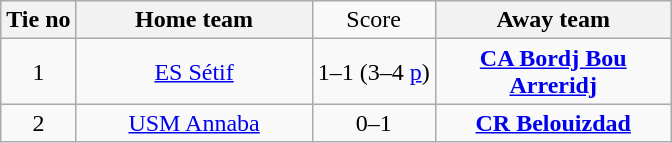<table class="wikitable" style="text-align:center">
<tr>
<th>Tie no</th>
<th width="150">Home team</th>
<td>Score</td>
<th width="150">Away team</th>
</tr>
<tr>
<td>1</td>
<td><a href='#'>ES Sétif</a></td>
<td>1–1 (3–4 <a href='#'>p</a>)</td>
<td><strong><a href='#'>CA Bordj Bou Arreridj</a></strong></td>
</tr>
<tr>
<td>2</td>
<td><a href='#'>USM Annaba</a></td>
<td>0–1</td>
<td><strong><a href='#'>CR Belouizdad</a></strong></td>
</tr>
</table>
